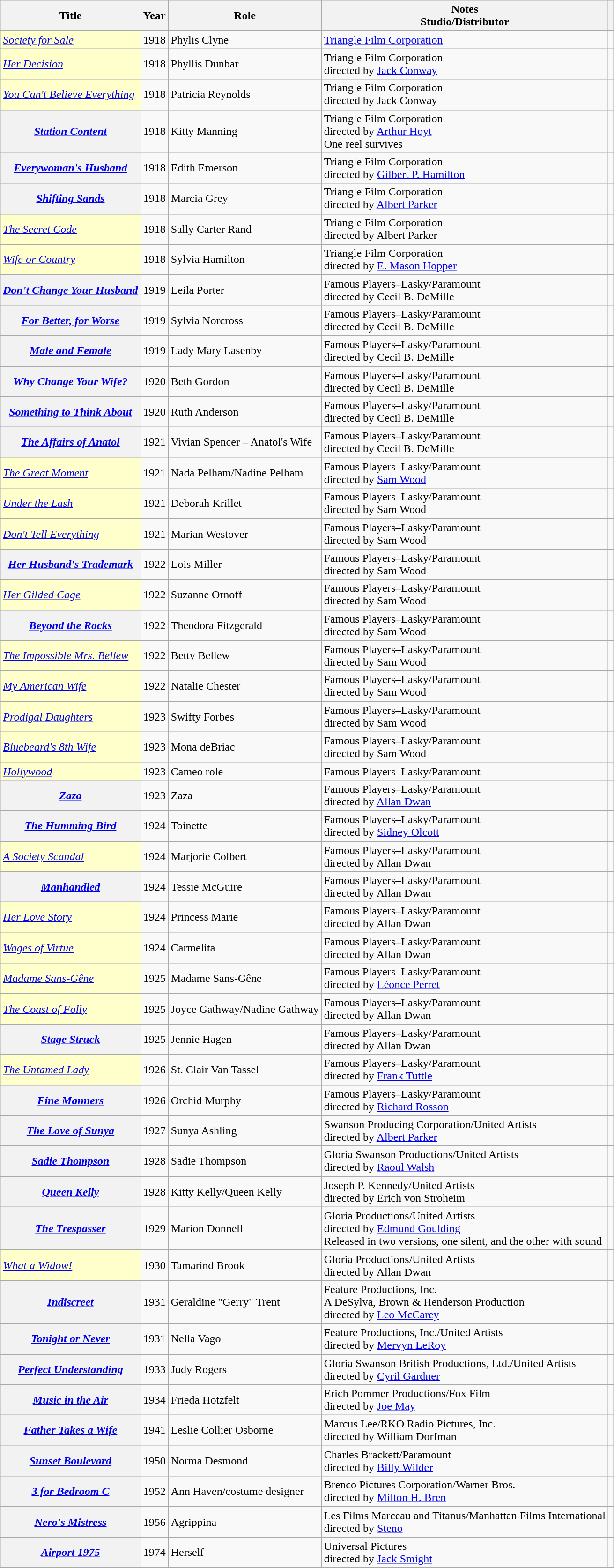<table class="wikitable sortable plainrowheaders">
<tr>
<th scope="col">Title</th>
<th scope="col">Year</th>
<th scope="col">Role</th>
<th scope="col">Notes<br>Studio/Distributor</th>
<th scope="col" class="unsortable"></th>
</tr>
<tr>
<td style="background:#ffc;"><em><a href='#'>Society for Sale</a></em> </td>
<td>1918</td>
<td>Phylis Clyne</td>
<td><a href='#'>Triangle Film Corporation</a></td>
<td align="center"></td>
</tr>
<tr>
<td style="background:#ffc;"><em><a href='#'>Her Decision</a></em> </td>
<td>1918</td>
<td>Phyllis Dunbar</td>
<td>Triangle Film Corporation<br>directed by <a href='#'>Jack Conway</a></td>
<td align="center"></td>
</tr>
<tr>
<td style="background:#ffc;"><em><a href='#'>You Can't Believe Everything</a></em> </td>
<td>1918</td>
<td>Patricia Reynolds</td>
<td>Triangle Film Corporation<br>directed by Jack Conway</td>
<td align="center"></td>
</tr>
<tr>
<th scope="row"><em><a href='#'>Station Content</a></em></th>
<td>1918</td>
<td>Kitty Manning</td>
<td>Triangle Film Corporation<br>directed by <a href='#'>Arthur Hoyt</a> <br> One reel survives</td>
<td align="center"></td>
</tr>
<tr>
<th scope="row"><em><a href='#'>Everywoman's Husband</a></em></th>
<td>1918</td>
<td>Edith Emerson</td>
<td>Triangle Film Corporation<br>directed by <a href='#'>Gilbert P. Hamilton</a></td>
<td align="center"></td>
</tr>
<tr>
<th scope="row"><em><a href='#'>Shifting Sands</a></em></th>
<td>1918</td>
<td>Marcia Grey</td>
<td>Triangle Film Corporation<br>directed by <a href='#'>Albert Parker</a></td>
<td align="center"></td>
</tr>
<tr>
<td style="background:#ffc;"><em><a href='#'>The Secret Code</a></em> </td>
<td>1918</td>
<td>Sally Carter Rand</td>
<td>Triangle Film Corporation<br>directed by Albert Parker</td>
<td align="center"></td>
</tr>
<tr>
<td style="background:#ffc;"><em><a href='#'>Wife or Country</a></em> </td>
<td>1918</td>
<td>Sylvia Hamilton</td>
<td>Triangle Film Corporation<br>directed by <a href='#'>E. Mason Hopper</a></td>
<td align="center"></td>
</tr>
<tr>
<th scope="row"><em><a href='#'>Don't Change Your Husband</a></em></th>
<td>1919</td>
<td>Leila Porter</td>
<td>Famous Players–Lasky/Paramount<br>directed by Cecil B. DeMille</td>
<td align="center"></td>
</tr>
<tr>
<th scope="row"><em><a href='#'>For Better, for Worse</a></em></th>
<td>1919</td>
<td>Sylvia Norcross</td>
<td>Famous Players–Lasky/Paramount<br>directed by Cecil B. DeMille</td>
<td align="center"></td>
</tr>
<tr>
<th scope="row"><em><a href='#'>Male and Female</a></em></th>
<td>1919</td>
<td>Lady Mary Lasenby</td>
<td>Famous Players–Lasky/Paramount<br>directed by Cecil B. DeMille</td>
<td align="center"></td>
</tr>
<tr>
<th scope="row"><em><a href='#'>Why Change Your Wife?</a></em></th>
<td>1920</td>
<td>Beth Gordon</td>
<td>Famous Players–Lasky/Paramount<br>directed by Cecil B. DeMille</td>
<td align="center"></td>
</tr>
<tr>
<th scope="row"><em><a href='#'>Something to Think About</a></em></th>
<td>1920</td>
<td>Ruth Anderson</td>
<td>Famous Players–Lasky/Paramount<br>directed by Cecil B. DeMille</td>
<td align="center"></td>
</tr>
<tr>
<th scope="row"><em><a href='#'>The Affairs of Anatol</a></em></th>
<td>1921</td>
<td>Vivian Spencer – Anatol's Wife</td>
<td>Famous Players–Lasky/Paramount<br>directed by Cecil B. DeMille</td>
<td align="center"></td>
</tr>
<tr>
<td style="background:#ffc;"><em><a href='#'>The Great Moment</a></em> </td>
<td>1921</td>
<td>Nada Pelham/Nadine Pelham</td>
<td>Famous Players–Lasky/Paramount<br>directed by <a href='#'>Sam Wood</a></td>
<td align="center"></td>
</tr>
<tr>
<td style="background:#ffc;"><em><a href='#'>Under the Lash</a></em> </td>
<td>1921</td>
<td>Deborah Krillet</td>
<td>Famous Players–Lasky/Paramount<br>directed by Sam Wood</td>
<td align="center"></td>
</tr>
<tr>
<td style="background:#ffc;"><em><a href='#'>Don't Tell Everything</a></em> </td>
<td>1921</td>
<td>Marian Westover</td>
<td>Famous Players–Lasky/Paramount<br>directed by Sam Wood</td>
<td align="center"></td>
</tr>
<tr>
<th scope="row"><em><a href='#'>Her Husband's Trademark</a></em></th>
<td>1922</td>
<td>Lois Miller</td>
<td>Famous Players–Lasky/Paramount<br>directed by Sam Wood</td>
<td align="center"></td>
</tr>
<tr>
<td style="background:#ffc;"><em><a href='#'>Her Gilded Cage</a></em> </td>
<td>1922</td>
<td>Suzanne Ornoff</td>
<td>Famous Players–Lasky/Paramount<br>directed by Sam Wood</td>
<td align="center"></td>
</tr>
<tr>
<th scope="row"><em><a href='#'>Beyond the Rocks</a></em></th>
<td>1922</td>
<td>Theodora Fitzgerald</td>
<td>Famous Players–Lasky/Paramount<br>directed by Sam Wood</td>
<td align="center"></td>
</tr>
<tr>
<td style="background:#ffc;"><em><a href='#'>The Impossible Mrs. Bellew</a></em> </td>
<td>1922</td>
<td>Betty Bellew</td>
<td>Famous Players–Lasky/Paramount<br>directed by Sam Wood</td>
<td align="center"></td>
</tr>
<tr>
<td style="background:#ffc;"><em><a href='#'>My American Wife</a></em> </td>
<td>1922</td>
<td>Natalie Chester</td>
<td>Famous Players–Lasky/Paramount<br>directed by Sam Wood</td>
<td align="center"></td>
</tr>
<tr>
<td style="background:#ffc;"><em><a href='#'>Prodigal Daughters</a></em> </td>
<td>1923</td>
<td>Swifty Forbes</td>
<td>Famous Players–Lasky/Paramount<br>directed by Sam Wood</td>
<td align="center"></td>
</tr>
<tr>
<td style="background:#ffc;"><em><a href='#'>Bluebeard's 8th Wife</a></em> </td>
<td>1923</td>
<td>Mona deBriac</td>
<td>Famous Players–Lasky/Paramount<br>directed by Sam Wood</td>
<td align="center"></td>
</tr>
<tr>
<td style="background:#ffc;"><em><a href='#'>Hollywood</a></em> </td>
<td>1923</td>
<td>Cameo role</td>
<td>Famous Players–Lasky/Paramount</td>
<td align="center"></td>
</tr>
<tr>
<th scope="row"><em><a href='#'>Zaza</a></em></th>
<td>1923</td>
<td>Zaza</td>
<td>Famous Players–Lasky/Paramount<br>directed by <a href='#'>Allan Dwan</a></td>
<td align="center"></td>
</tr>
<tr>
<th scope="row"><em><a href='#'>The Humming Bird</a></em></th>
<td>1924</td>
<td>Toinette</td>
<td>Famous Players–Lasky/Paramount<br>directed by <a href='#'>Sidney Olcott</a></td>
<td align="center"></td>
</tr>
<tr>
<td style="background:#ffc;"><em><a href='#'>A Society Scandal</a></em> </td>
<td>1924</td>
<td>Marjorie Colbert</td>
<td>Famous Players–Lasky/Paramount<br>directed by Allan Dwan</td>
<td align="center"></td>
</tr>
<tr>
<th scope="row"><em><a href='#'>Manhandled</a></em></th>
<td>1924</td>
<td>Tessie McGuire</td>
<td>Famous Players–Lasky/Paramount<br>directed by Allan Dwan</td>
<td align="center"></td>
</tr>
<tr>
<td style="background:#ffc;"><em><a href='#'>Her Love Story</a></em> </td>
<td>1924</td>
<td>Princess Marie</td>
<td>Famous Players–Lasky/Paramount<br>directed by Allan Dwan</td>
<td align="center"></td>
</tr>
<tr>
<td style="background:#ffc;"><em><a href='#'>Wages of Virtue</a></em> </td>
<td>1924</td>
<td>Carmelita</td>
<td>Famous Players–Lasky/Paramount<br>directed by Allan Dwan</td>
<td align="center"></td>
</tr>
<tr>
<td style="background:#ffc;"><em><a href='#'>Madame Sans-Gêne</a></em> </td>
<td>1925</td>
<td>Madame Sans-Gêne</td>
<td>Famous Players–Lasky/Paramount<br>directed by <a href='#'>Léonce Perret</a></td>
<td align="center"></td>
</tr>
<tr>
<td style="background:#ffc;"><em><a href='#'>The Coast of Folly</a></em> </td>
<td>1925</td>
<td>Joyce Gathway/Nadine Gathway</td>
<td>Famous Players–Lasky/Paramount<br>directed by Allan Dwan</td>
<td align="center"></td>
</tr>
<tr>
<th scope="row"><em><a href='#'>Stage Struck</a></em></th>
<td>1925</td>
<td>Jennie Hagen</td>
<td>Famous Players–Lasky/Paramount<br>directed by Allan Dwan</td>
<td align="center"></td>
</tr>
<tr>
<td style="background:#ffc;"><em><a href='#'>The Untamed Lady</a></em> </td>
<td>1926</td>
<td>St. Clair Van Tassel</td>
<td>Famous Players–Lasky/Paramount<br>directed by <a href='#'>Frank Tuttle</a></td>
<td align="center"></td>
</tr>
<tr>
<th scope="row"><em><a href='#'>Fine Manners</a></em></th>
<td>1926</td>
<td>Orchid Murphy</td>
<td>Famous Players–Lasky/Paramount<br>directed by <a href='#'>Richard Rosson</a></td>
<td align="center"></td>
</tr>
<tr>
<th scope="row"><em><a href='#'>The Love of Sunya</a></em></th>
<td>1927</td>
<td>Sunya Ashling</td>
<td>Swanson Producing Corporation/United Artists<br>directed by <a href='#'>Albert Parker</a></td>
<td align="center"></td>
</tr>
<tr>
<th scope="row"><em><a href='#'>Sadie Thompson</a></em></th>
<td>1928</td>
<td>Sadie Thompson</td>
<td>Gloria Swanson Productions/United Artists<br>directed by <a href='#'>Raoul Walsh</a></td>
<td align="center"></td>
</tr>
<tr>
<th scope="row"><em><a href='#'>Queen Kelly</a></em></th>
<td>1928</td>
<td>Kitty Kelly/Queen Kelly</td>
<td>Joseph P. Kennedy/United Artists<br>directed by Erich von Stroheim</td>
<td align="center"></td>
</tr>
<tr>
<th scope="row"><em><a href='#'>The Trespasser</a></em></th>
<td>1929</td>
<td>Marion Donnell</td>
<td>Gloria Productions/United Artists<br>directed by <a href='#'>Edmund Goulding</a><br>Released in two versions, one silent, and the other with sound</td>
<td align="center"></td>
</tr>
<tr>
<td style="background:#ffc;"><em><a href='#'>What a Widow!</a></em> </td>
<td>1930</td>
<td>Tamarind Brook</td>
<td>Gloria Productions/United Artists<br>directed by Allan Dwan</td>
<td align="center"></td>
</tr>
<tr>
<th scope="row"><em><a href='#'>Indiscreet</a></em></th>
<td>1931</td>
<td>Geraldine "Gerry" Trent</td>
<td>Feature Productions, Inc.<br> A DeSylva, Brown & Henderson Production<br>directed by <a href='#'>Leo McCarey</a></td>
<td align="center"></td>
</tr>
<tr>
<th scope="row"><em><a href='#'>Tonight or Never</a></em></th>
<td>1931</td>
<td>Nella Vago</td>
<td>Feature Productions, Inc./United Artists<br>directed by <a href='#'>Mervyn LeRoy</a></td>
<td align="center"></td>
</tr>
<tr>
<th scope="row"><em><a href='#'>Perfect Understanding</a></em></th>
<td>1933</td>
<td>Judy Rogers</td>
<td>Gloria Swanson British Productions, Ltd./United Artists<br>directed by <a href='#'>Cyril Gardner</a></td>
<td align="center"></td>
</tr>
<tr>
<th scope="row"><em><a href='#'>Music in the Air</a></em></th>
<td>1934</td>
<td>Frieda Hotzfelt</td>
<td>Erich Pommer Productions/Fox Film<br>directed by <a href='#'>Joe May</a></td>
<td align="center"></td>
</tr>
<tr>
<th scope="row"><em><a href='#'>Father Takes a Wife</a></em></th>
<td>1941</td>
<td>Leslie Collier Osborne</td>
<td>Marcus Lee/RKO Radio Pictures, Inc.<br>directed by William Dorfman</td>
<td align="center"></td>
</tr>
<tr>
<th scope="row"><em><a href='#'>Sunset Boulevard</a></em></th>
<td>1950</td>
<td>Norma Desmond</td>
<td>Charles Brackett/Paramount<br>directed by <a href='#'>Billy Wilder</a></td>
<td align="center"></td>
</tr>
<tr>
<th scope="row"><em><a href='#'>3 for Bedroom C</a></em></th>
<td>1952</td>
<td>Ann Haven/costume designer</td>
<td>Brenco Pictures Corporation/Warner Bros.<br>directed by <a href='#'>Milton H. Bren</a></td>
<td align="center"></td>
</tr>
<tr>
<th scope="row"><em><a href='#'>Nero's Mistress</a></em></th>
<td>1956</td>
<td>Agrippina</td>
<td>Les Films Marceau and Titanus/Manhattan Films International<br>directed by <a href='#'>Steno</a></td>
<td align="center"></td>
</tr>
<tr>
<th scope="row"><em><a href='#'>Airport 1975</a></em></th>
<td>1974</td>
<td>Herself</td>
<td>Universal Pictures<br>directed by <a href='#'>Jack Smight</a></td>
<td align="center"></td>
</tr>
<tr>
</tr>
</table>
